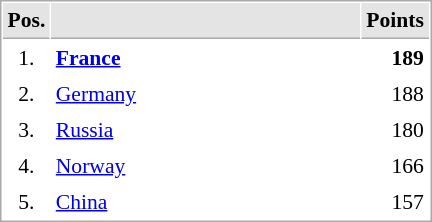<table cellspacing="1" cellpadding="3" style="border:1px solid #AAAAAA;font-size:90%">
<tr bgcolor="#E4E4E4">
<th style="border-bottom:1px solid #AAAAAA" width=10>Pos.</th>
<th style="border-bottom:1px solid #AAAAAA" width=200></th>
<th style="border-bottom:1px solid #AAAAAA" width=20>Points</th>
</tr>
<tr>
<td align="center">1.</td>
<td> <strong><a href='#'>France</a></strong></td>
<td align="right"><strong>189</strong></td>
</tr>
<tr>
<td align="center">2.</td>
<td> <a href='#'>Germany</a></td>
<td align="right">188</td>
</tr>
<tr>
<td align="center">3.</td>
<td> <a href='#'>Russia</a></td>
<td align="right">180</td>
</tr>
<tr>
<td align="center">4.</td>
<td> <a href='#'>Norway</a></td>
<td align="right">166</td>
</tr>
<tr>
<td align="center">5.</td>
<td> <a href='#'>China</a></td>
<td align="right">157</td>
</tr>
</table>
